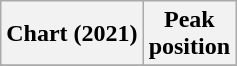<table class="wikitable plainrowheaders" style="text-align:center">
<tr>
<th>Chart (2021)</th>
<th>Peak<br>position</th>
</tr>
<tr>
</tr>
</table>
